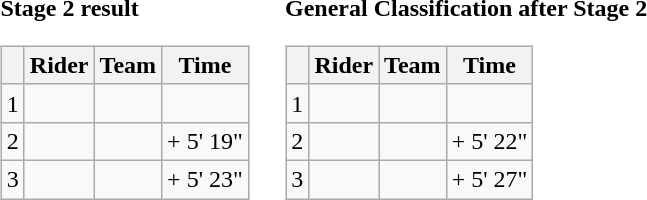<table>
<tr>
<td><strong>Stage 2 result</strong><br><table class="wikitable">
<tr>
<th></th>
<th>Rider</th>
<th>Team</th>
<th>Time</th>
</tr>
<tr>
<td>1</td>
<td></td>
<td></td>
<td align="right"></td>
</tr>
<tr>
<td>2</td>
<td></td>
<td></td>
<td align="right">+ 5' 19"</td>
</tr>
<tr>
<td>3</td>
<td></td>
<td></td>
<td align="right">+ 5' 23"</td>
</tr>
</table>
</td>
<td></td>
<td><strong>General Classification after Stage 2</strong><br><table class="wikitable">
<tr>
<th></th>
<th>Rider</th>
<th>Team</th>
<th>Time</th>
</tr>
<tr>
<td>1</td>
<td> </td>
<td></td>
<td align="right"></td>
</tr>
<tr>
<td>2</td>
<td></td>
<td></td>
<td align="right">+ 5' 22"</td>
</tr>
<tr>
<td>3</td>
<td></td>
<td></td>
<td align="right">+ 5' 27"</td>
</tr>
</table>
</td>
</tr>
</table>
